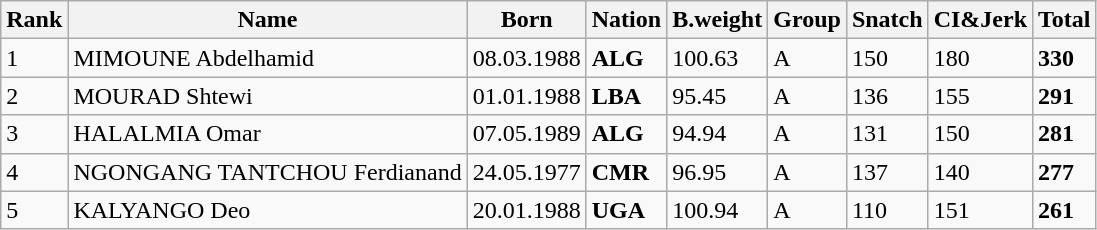<table class="wikitable">
<tr>
<th>Rank</th>
<th>Name</th>
<th>Born</th>
<th>Nation</th>
<th>B.weight</th>
<th>Group</th>
<th>Snatch</th>
<th>CI&Jerk</th>
<th>Total</th>
</tr>
<tr>
<td>1</td>
<td>MIMOUNE Abdelhamid</td>
<td>08.03.1988</td>
<td><strong>ALG</strong></td>
<td>100.63</td>
<td>A</td>
<td>150</td>
<td>180</td>
<td><strong>330</strong></td>
</tr>
<tr>
<td>2</td>
<td>MOURAD Shtewi</td>
<td>01.01.1988</td>
<td><strong>LBA</strong></td>
<td>95.45</td>
<td>A</td>
<td>136</td>
<td>155</td>
<td><strong>291</strong></td>
</tr>
<tr>
<td>3</td>
<td>HALALMIA Omar</td>
<td>07.05.1989</td>
<td><strong>ALG</strong></td>
<td>94.94</td>
<td>A</td>
<td>131</td>
<td>150</td>
<td><strong>281</strong></td>
</tr>
<tr>
<td>4</td>
<td>NGONGANG TANTCHOU Ferdianand</td>
<td>24.05.1977</td>
<td><strong>CMR</strong></td>
<td>96.95</td>
<td>A</td>
<td>137</td>
<td>140</td>
<td><strong>277</strong></td>
</tr>
<tr>
<td>5</td>
<td>KALYANGO Deo</td>
<td>20.01.1988</td>
<td><strong>UGA</strong></td>
<td>100.94</td>
<td>A</td>
<td>110</td>
<td>151</td>
<td><strong>261</strong></td>
</tr>
</table>
